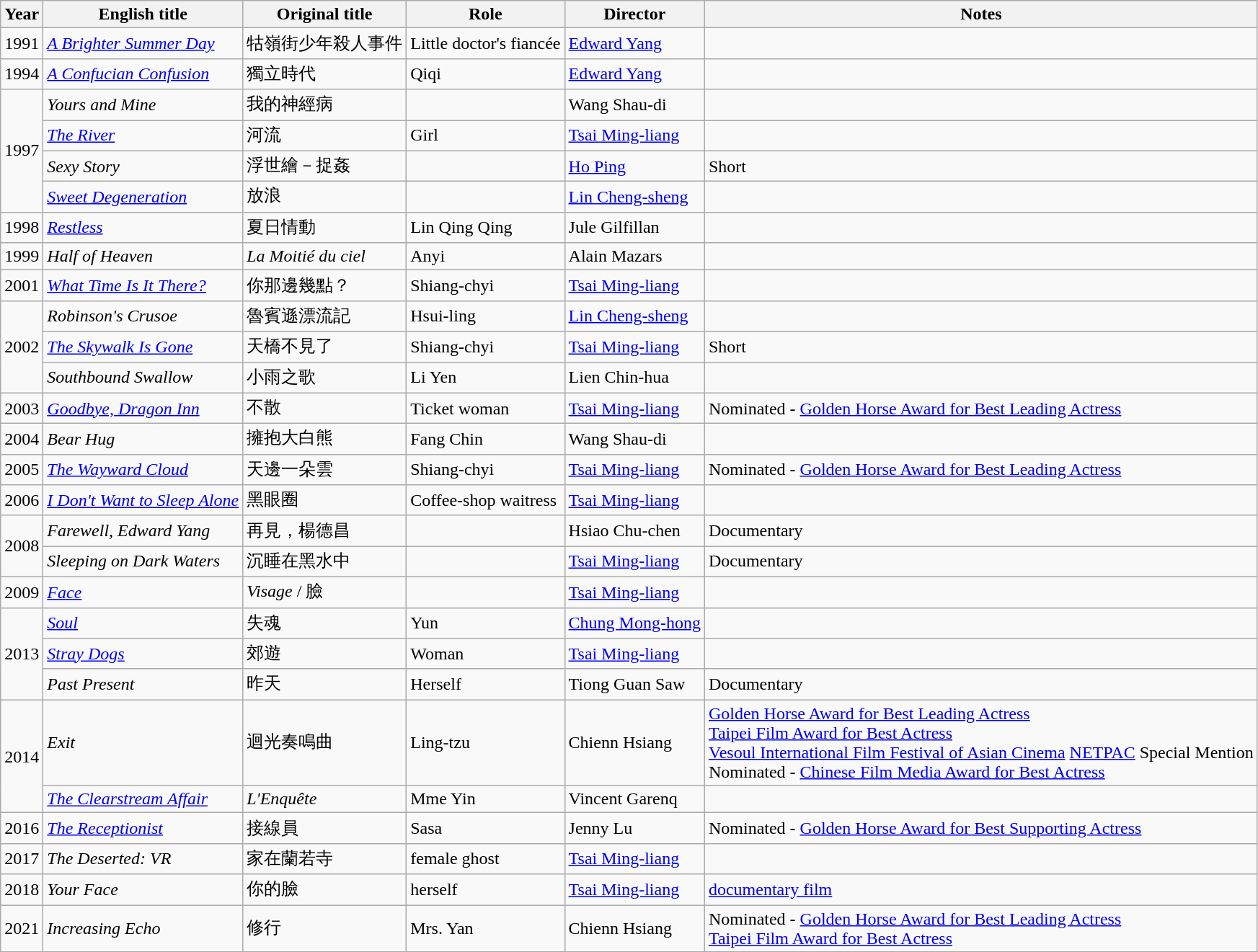<table class="wikitable sortable">
<tr>
<th>Year</th>
<th>English title</th>
<th>Original title</th>
<th>Role</th>
<th>Director</th>
<th class="unsortable">Notes</th>
</tr>
<tr>
<td rowspan="1">1991</td>
<td><em><a href='#'>A Brighter Summer Day</a></em></td>
<td>牯嶺街少年殺人事件</td>
<td>Little doctor's fiancée</td>
<td><a href='#'>Edward Yang</a></td>
<td></td>
</tr>
<tr>
<td rowspan="1">1994</td>
<td><em><a href='#'>A Confucian Confusion</a></em></td>
<td>獨立時代</td>
<td>Qiqi</td>
<td><a href='#'>Edward Yang</a></td>
<td></td>
</tr>
<tr>
<td rowspan="4">1997</td>
<td><em>Yours and Mine</em></td>
<td>我的神經病</td>
<td></td>
<td>Wang Shau-di</td>
<td></td>
</tr>
<tr>
<td><em><a href='#'>The River</a></em></td>
<td>河流</td>
<td>Girl</td>
<td><a href='#'>Tsai Ming-liang</a></td>
<td></td>
</tr>
<tr>
<td><em>Sexy Story</em></td>
<td>浮世繪－捉姦</td>
<td></td>
<td><a href='#'>Ho Ping</a></td>
<td>Short</td>
</tr>
<tr>
<td><em><a href='#'>Sweet Degeneration</a></em></td>
<td>放浪</td>
<td></td>
<td><a href='#'>Lin Cheng-sheng</a></td>
<td></td>
</tr>
<tr>
<td rowspan="1">1998</td>
<td><em><a href='#'>Restless</a></em></td>
<td>夏日情動</td>
<td>Lin Qing Qing</td>
<td>Jule Gilfillan</td>
<td></td>
</tr>
<tr>
<td rowspan="1">1999</td>
<td><em>Half of Heaven</em></td>
<td><em>La Moitié du ciel</em></td>
<td>Anyi</td>
<td>Alain Mazars</td>
<td></td>
</tr>
<tr>
<td rowspan="1">2001</td>
<td><em><a href='#'>What Time Is It There?</a></em></td>
<td>你那邊幾點？</td>
<td>Shiang-chyi</td>
<td><a href='#'>Tsai Ming-liang</a></td>
<td></td>
</tr>
<tr>
<td rowspan="3">2002</td>
<td><em>Robinson's Crusoe</em></td>
<td>魯賓遜漂流記</td>
<td>Hsui-ling</td>
<td><a href='#'>Lin Cheng-sheng</a></td>
<td></td>
</tr>
<tr>
<td><em><a href='#'>The Skywalk Is Gone</a></em></td>
<td>天橋不見了</td>
<td>Shiang-chyi</td>
<td><a href='#'>Tsai Ming-liang</a></td>
<td>Short</td>
</tr>
<tr>
<td><em>Southbound Swallow</em></td>
<td>小雨之歌</td>
<td>Li Yen</td>
<td>Lien Chin-hua</td>
<td></td>
</tr>
<tr>
<td rowspan="1">2003</td>
<td><em><a href='#'>Goodbye, Dragon Inn</a></em></td>
<td>不散</td>
<td>Ticket woman</td>
<td><a href='#'>Tsai Ming-liang</a></td>
<td>Nominated - <a href='#'>Golden Horse Award for Best Leading Actress</a></td>
</tr>
<tr>
<td rowspan="1">2004</td>
<td><em>Bear Hug</em></td>
<td>擁抱大白熊</td>
<td>Fang Chin</td>
<td>Wang Shau-di</td>
<td></td>
</tr>
<tr>
<td rowspan="1">2005</td>
<td><em><a href='#'>The Wayward Cloud</a></em></td>
<td>天邊一朵雲</td>
<td>Shiang-chyi</td>
<td><a href='#'>Tsai Ming-liang</a></td>
<td>Nominated - <a href='#'>Golden Horse Award for Best Leading Actress</a></td>
</tr>
<tr>
<td rowspan="1">2006</td>
<td><em><a href='#'>I Don't Want to Sleep Alone</a></em></td>
<td>黑眼圈</td>
<td>Coffee-shop waitress</td>
<td><a href='#'>Tsai Ming-liang</a></td>
<td></td>
</tr>
<tr>
<td rowspan="2">2008</td>
<td><em>Farewell, Edward Yang</em></td>
<td>再見，楊德昌</td>
<td></td>
<td>Hsiao Chu-chen</td>
<td>Documentary</td>
</tr>
<tr>
<td><em>Sleeping on Dark Waters</em></td>
<td>沉睡在黑水中</td>
<td></td>
<td><a href='#'>Tsai Ming-liang</a></td>
<td>Documentary</td>
</tr>
<tr>
<td rowspan="1">2009</td>
<td><em><a href='#'>Face</a></em></td>
<td><em>Visage</em> / 臉</td>
<td></td>
<td><a href='#'>Tsai Ming-liang</a></td>
<td></td>
</tr>
<tr>
<td rowspan="3">2013</td>
<td><em><a href='#'>Soul</a></em></td>
<td>失魂</td>
<td>Yun</td>
<td><a href='#'>Chung Mong-hong</a></td>
<td></td>
</tr>
<tr>
<td><em><a href='#'>Stray Dogs</a></em></td>
<td>郊遊</td>
<td>Woman</td>
<td><a href='#'>Tsai Ming-liang</a></td>
<td></td>
</tr>
<tr>
<td><em>Past Present</em></td>
<td>昨天</td>
<td>Herself</td>
<td>Tiong Guan Saw</td>
<td>Documentary</td>
</tr>
<tr>
<td rowspan="2">2014</td>
<td><em>Exit</em></td>
<td>迴光奏鳴曲</td>
<td>Ling-tzu</td>
<td>Chienn Hsiang</td>
<td><a href='#'>Golden Horse Award for Best Leading Actress</a><br><a href='#'>Taipei Film Award for Best Actress</a><br><a href='#'>Vesoul International Film Festival of Asian Cinema</a> <a href='#'>NETPAC</a> Special Mention<br>Nominated - <a href='#'>Chinese Film Media Award for Best Actress</a></td>
</tr>
<tr>
<td><em><a href='#'>The Clearstream Affair</a></em></td>
<td><em>L'Enquête</em></td>
<td>Mme Yin</td>
<td>Vincent Garenq</td>
<td></td>
</tr>
<tr>
<td rowspan="1">2016</td>
<td><em><a href='#'>The Receptionist</a></em></td>
<td>接線員</td>
<td>Sasa</td>
<td>Jenny Lu</td>
<td>Nominated - <a href='#'>Golden Horse Award for Best Supporting Actress</a></td>
</tr>
<tr>
<td>2017</td>
<td><em>The Deserted: VR</em></td>
<td>家在蘭若寺</td>
<td>female ghost</td>
<td><a href='#'>Tsai Ming-liang</a></td>
<td></td>
</tr>
<tr>
<td>2018</td>
<td><em>Your Face</em></td>
<td>你的臉</td>
<td>herself</td>
<td><a href='#'>Tsai Ming-liang</a></td>
<td><a href='#'>documentary film</a></td>
</tr>
<tr>
<td>2021</td>
<td><em>Increasing Echo </em></td>
<td>修行</td>
<td>Mrs. Yan</td>
<td>Chienn Hsiang</td>
<td>Nominated - <a href='#'>Golden Horse Award for Best Leading Actress</a><br><a href='#'>Taipei Film Award for Best Actress</a></td>
</tr>
<tr>
</tr>
</table>
